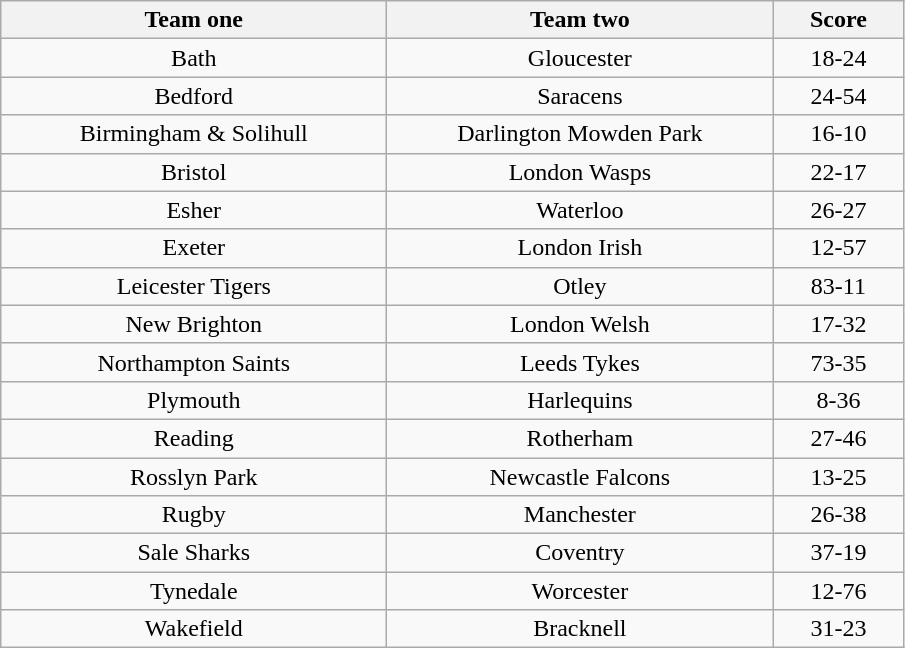<table class="wikitable" style="text-align: center">
<tr>
<th width=250>Team one</th>
<th width=250>Team two</th>
<th width=80>Score</th>
</tr>
<tr>
<td>Bath</td>
<td>Gloucester</td>
<td>18-24</td>
</tr>
<tr>
<td>Bedford</td>
<td>Saracens</td>
<td>24-54</td>
</tr>
<tr>
<td>Birmingham & Solihull</td>
<td>Darlington Mowden Park</td>
<td>16-10</td>
</tr>
<tr>
<td>Bristol</td>
<td>London Wasps</td>
<td>22-17</td>
</tr>
<tr>
<td>Esher</td>
<td>Waterloo</td>
<td>26-27</td>
</tr>
<tr>
<td>Exeter</td>
<td>London Irish</td>
<td>12-57</td>
</tr>
<tr>
<td>Leicester Tigers</td>
<td>Otley</td>
<td>83-11</td>
</tr>
<tr>
<td>New Brighton</td>
<td>London Welsh</td>
<td>17-32</td>
</tr>
<tr>
<td>Northampton Saints</td>
<td>Leeds Tykes</td>
<td>73-35</td>
</tr>
<tr>
<td>Plymouth</td>
<td>Harlequins</td>
<td>8-36</td>
</tr>
<tr>
<td>Reading</td>
<td>Rotherham</td>
<td>27-46</td>
</tr>
<tr>
<td>Rosslyn Park</td>
<td>Newcastle Falcons</td>
<td>13-25</td>
</tr>
<tr>
<td>Rugby</td>
<td>Manchester</td>
<td>26-38</td>
</tr>
<tr>
<td>Sale Sharks</td>
<td>Coventry</td>
<td>37-19</td>
</tr>
<tr>
<td>Tynedale</td>
<td>Worcester</td>
<td>12-76</td>
</tr>
<tr>
<td>Wakefield</td>
<td>Bracknell</td>
<td>31-23</td>
</tr>
</table>
